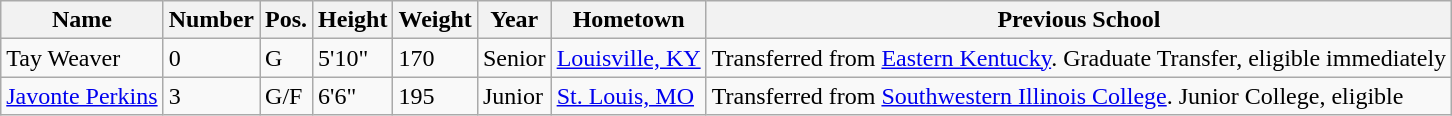<table class="wikitable sortable" border="1">
<tr>
<th>Name</th>
<th>Number</th>
<th>Pos.</th>
<th>Height</th>
<th>Weight</th>
<th>Year</th>
<th>Hometown</th>
<th class="unsortable">Previous School</th>
</tr>
<tr>
<td>Tay Weaver</td>
<td>0</td>
<td>G</td>
<td>5'10"</td>
<td>170</td>
<td>Senior</td>
<td><a href='#'>Louisville, KY</a></td>
<td>Transferred from <a href='#'>Eastern Kentucky</a>. Graduate Transfer, eligible immediately</td>
</tr>
<tr>
<td><a href='#'>Javonte Perkins</a></td>
<td>3</td>
<td>G/F</td>
<td>6'6"</td>
<td>195</td>
<td>Junior</td>
<td><a href='#'>St. Louis, MO</a></td>
<td>Transferred from <a href='#'>Southwestern Illinois College</a>. Junior College, eligible</td>
</tr>
</table>
